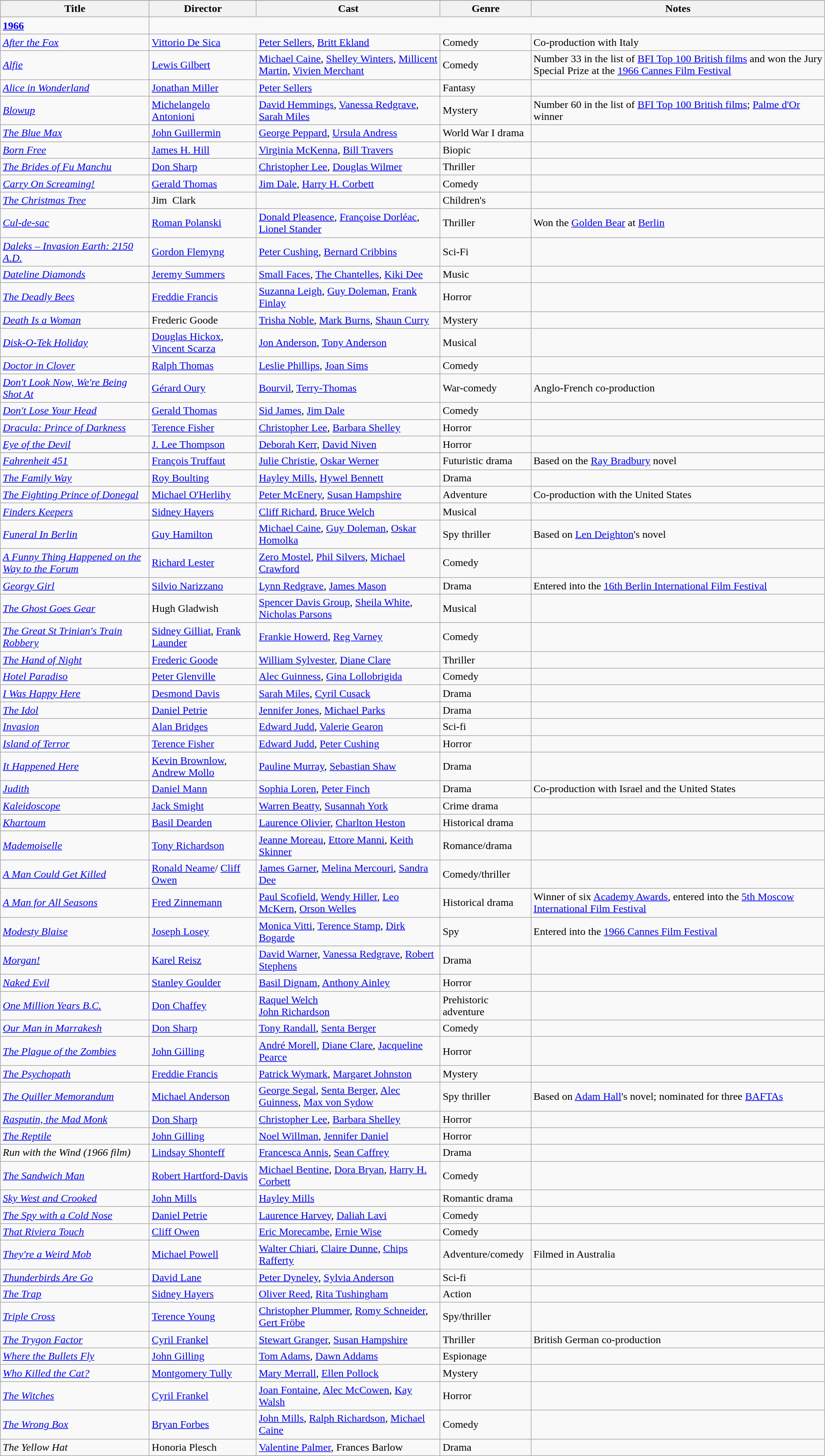<table class="wikitable">
<tr>
</tr>
<tr>
<th>Title</th>
<th>Director</th>
<th>Cast</th>
<th>Genre</th>
<th>Notes</th>
</tr>
<tr>
<td><strong><a href='#'>1966</a></strong></td>
</tr>
<tr>
<td><em><a href='#'>After the Fox</a></em></td>
<td><a href='#'>Vittorio De Sica</a></td>
<td><a href='#'>Peter Sellers</a>, <a href='#'>Britt Ekland</a></td>
<td>Comedy</td>
<td>Co-production with Italy</td>
</tr>
<tr>
<td><em><a href='#'>Alfie</a></em></td>
<td><a href='#'>Lewis Gilbert</a></td>
<td><a href='#'>Michael Caine</a>, <a href='#'>Shelley Winters</a>, <a href='#'>Millicent Martin</a>, <a href='#'>Vivien Merchant</a></td>
<td>Comedy</td>
<td>Number 33 in the list of <a href='#'>BFI Top 100 British films</a> and won the Jury Special Prize at the <a href='#'>1966 Cannes Film Festival</a></td>
</tr>
<tr>
<td><em><a href='#'>Alice in Wonderland</a></em></td>
<td><a href='#'>Jonathan Miller</a></td>
<td><a href='#'>Peter Sellers</a></td>
<td>Fantasy</td>
<td></td>
</tr>
<tr>
<td><em><a href='#'>Blowup</a></em></td>
<td><a href='#'>Michelangelo Antonioni</a></td>
<td><a href='#'>David Hemmings</a>, <a href='#'>Vanessa Redgrave</a>, <a href='#'>Sarah Miles</a></td>
<td>Mystery</td>
<td>Number 60 in the list of <a href='#'>BFI Top 100 British films</a>; <a href='#'>Palme d'Or</a> winner</td>
</tr>
<tr>
<td><em><a href='#'>The Blue Max</a></em></td>
<td><a href='#'>John Guillermin</a></td>
<td><a href='#'>George Peppard</a>, <a href='#'>Ursula Andress</a></td>
<td>World War I drama</td>
<td></td>
</tr>
<tr>
<td><em><a href='#'>Born Free</a></em></td>
<td><a href='#'>James H. Hill</a></td>
<td><a href='#'>Virginia McKenna</a>, <a href='#'>Bill Travers</a></td>
<td>Biopic</td>
<td></td>
</tr>
<tr>
<td><em><a href='#'>The Brides of Fu Manchu</a></em></td>
<td><a href='#'>Don Sharp</a></td>
<td><a href='#'>Christopher Lee</a>, <a href='#'>Douglas Wilmer</a></td>
<td>Thriller</td>
<td></td>
</tr>
<tr>
<td><em><a href='#'>Carry On Screaming!</a></em></td>
<td><a href='#'>Gerald Thomas</a></td>
<td><a href='#'>Jim Dale</a>, <a href='#'>Harry H. Corbett</a></td>
<td>Comedy</td>
<td></td>
</tr>
<tr>
<td><em><a href='#'>The Christmas Tree</a></em></td>
<td>Jim  Clark</td>
<td></td>
<td>Children's</td>
<td></td>
</tr>
<tr>
<td><em><a href='#'>Cul-de-sac</a></em></td>
<td><a href='#'>Roman Polanski</a></td>
<td><a href='#'>Donald Pleasence</a>, <a href='#'>Françoise Dorléac</a>, <a href='#'>Lionel Stander</a></td>
<td>Thriller</td>
<td>Won the <a href='#'>Golden Bear</a> at <a href='#'>Berlin</a></td>
</tr>
<tr>
<td><em><a href='#'>Daleks – Invasion Earth: 2150 A.D.</a></em></td>
<td><a href='#'>Gordon Flemyng</a></td>
<td><a href='#'>Peter Cushing</a>, <a href='#'>Bernard Cribbins</a></td>
<td>Sci-Fi</td>
<td></td>
</tr>
<tr>
<td><em><a href='#'>Dateline Diamonds</a></em></td>
<td><a href='#'>Jeremy Summers</a></td>
<td><a href='#'>Small Faces</a>, <a href='#'>The Chantelles</a>, <a href='#'>Kiki Dee</a></td>
<td>Music</td>
<td></td>
</tr>
<tr>
<td><em><a href='#'>The Deadly Bees</a></em></td>
<td><a href='#'>Freddie Francis</a></td>
<td><a href='#'>Suzanna Leigh</a>, <a href='#'>Guy Doleman</a>, <a href='#'>Frank Finlay</a></td>
<td>Horror</td>
<td></td>
</tr>
<tr>
<td><em><a href='#'>Death Is a Woman</a></em></td>
<td>Frederic Goode</td>
<td><a href='#'>Trisha Noble</a>, <a href='#'>Mark Burns</a>, <a href='#'>Shaun Curry</a></td>
<td>Mystery</td>
<td></td>
</tr>
<tr>
<td><em><a href='#'>Disk-O-Tek Holiday</a></em></td>
<td><a href='#'>Douglas Hickox</a>, <a href='#'>Vincent Scarza</a></td>
<td><a href='#'>Jon Anderson</a>, <a href='#'>Tony Anderson</a></td>
<td>Musical</td>
<td></td>
</tr>
<tr>
<td><em><a href='#'>Doctor in Clover</a></em></td>
<td><a href='#'>Ralph Thomas</a></td>
<td><a href='#'>Leslie Phillips</a>, <a href='#'>Joan Sims</a></td>
<td>Comedy</td>
<td></td>
</tr>
<tr>
<td><em><a href='#'>Don't Look Now, We're Being Shot At</a></em></td>
<td><a href='#'>Gérard Oury</a></td>
<td><a href='#'>Bourvil</a>, <a href='#'>Terry-Thomas</a></td>
<td>War-comedy</td>
<td>Anglo-French co-production</td>
</tr>
<tr>
<td><em><a href='#'>Don't Lose Your Head</a></em></td>
<td><a href='#'>Gerald Thomas</a></td>
<td><a href='#'>Sid James</a>, <a href='#'>Jim Dale</a></td>
<td>Comedy</td>
<td></td>
</tr>
<tr>
<td><em><a href='#'>Dracula: Prince of Darkness</a></em></td>
<td><a href='#'>Terence Fisher</a></td>
<td><a href='#'>Christopher Lee</a>, <a href='#'>Barbara Shelley</a></td>
<td>Horror</td>
<td></td>
</tr>
<tr>
<td><em><a href='#'>Eye of the Devil</a></em></td>
<td><a href='#'>J. Lee Thompson</a></td>
<td><a href='#'>Deborah Kerr</a>, <a href='#'>David Niven</a></td>
<td>Horror</td>
<td></td>
</tr>
<tr>
</tr>
<tr>
<td><em><a href='#'>Fahrenheit 451</a></em></td>
<td><a href='#'>François Truffaut</a></td>
<td><a href='#'>Julie Christie</a>, <a href='#'>Oskar Werner</a></td>
<td>Futuristic drama</td>
<td>Based on the <a href='#'>Ray Bradbury</a> novel</td>
</tr>
<tr>
<td><em><a href='#'>The Family Way</a></em></td>
<td><a href='#'>Roy Boulting</a></td>
<td><a href='#'>Hayley Mills</a>, <a href='#'>Hywel Bennett</a></td>
<td>Drama</td>
<td></td>
</tr>
<tr>
<td><em><a href='#'>The Fighting Prince of Donegal</a></em></td>
<td><a href='#'>Michael O'Herlihy</a></td>
<td><a href='#'>Peter McEnery</a>, <a href='#'>Susan Hampshire</a></td>
<td>Adventure</td>
<td>Co-production with the United States</td>
</tr>
<tr>
<td><em><a href='#'>Finders Keepers</a></em></td>
<td><a href='#'>Sidney Hayers</a></td>
<td><a href='#'>Cliff Richard</a>, <a href='#'>Bruce Welch</a></td>
<td>Musical</td>
<td></td>
</tr>
<tr>
<td><em><a href='#'>Funeral In Berlin</a></em></td>
<td><a href='#'>Guy Hamilton</a></td>
<td><a href='#'>Michael Caine</a>, <a href='#'>Guy Doleman</a>, <a href='#'>Oskar Homolka</a></td>
<td>Spy thriller</td>
<td>Based on <a href='#'>Len Deighton</a>'s novel</td>
</tr>
<tr>
<td><em><a href='#'>A Funny Thing Happened on the Way to the Forum</a></em></td>
<td><a href='#'>Richard Lester</a></td>
<td><a href='#'>Zero Mostel</a>, <a href='#'>Phil Silvers</a>, <a href='#'>Michael Crawford</a></td>
<td>Comedy</td>
<td></td>
</tr>
<tr>
<td><em><a href='#'>Georgy Girl</a></em></td>
<td><a href='#'>Silvio Narizzano</a></td>
<td><a href='#'>Lynn Redgrave</a>, <a href='#'>James Mason</a></td>
<td>Drama</td>
<td>Entered into the <a href='#'>16th Berlin International Film Festival</a></td>
</tr>
<tr>
<td><em><a href='#'>The Ghost Goes Gear</a></em></td>
<td>Hugh Gladwish</td>
<td><a href='#'>Spencer Davis Group</a>, <a href='#'>Sheila White</a>, <a href='#'>Nicholas Parsons</a></td>
<td>Musical</td>
<td></td>
</tr>
<tr>
<td><em><a href='#'>The Great St Trinian's Train Robbery</a></em></td>
<td><a href='#'>Sidney Gilliat</a>, <a href='#'>Frank Launder</a></td>
<td><a href='#'>Frankie Howerd</a>, <a href='#'>Reg Varney</a></td>
<td>Comedy</td>
<td></td>
</tr>
<tr>
<td><em><a href='#'>The Hand of Night</a></em></td>
<td><a href='#'>Frederic Goode</a></td>
<td><a href='#'>William Sylvester</a>, <a href='#'>Diane Clare</a></td>
<td>Thriller</td>
<td></td>
</tr>
<tr>
<td><em><a href='#'>Hotel Paradiso</a></em></td>
<td><a href='#'>Peter Glenville</a></td>
<td><a href='#'>Alec Guinness</a>, <a href='#'>Gina Lollobrigida</a></td>
<td>Comedy</td>
<td></td>
</tr>
<tr>
<td><em><a href='#'>I Was Happy Here</a></em></td>
<td><a href='#'>Desmond Davis</a></td>
<td><a href='#'>Sarah Miles</a>, <a href='#'>Cyril Cusack</a></td>
<td>Drama</td>
<td></td>
</tr>
<tr>
<td><em><a href='#'>The Idol</a></em></td>
<td><a href='#'>Daniel Petrie</a></td>
<td><a href='#'>Jennifer Jones</a>, <a href='#'>Michael Parks</a></td>
<td>Drama</td>
<td></td>
</tr>
<tr>
<td><em><a href='#'>Invasion</a></em></td>
<td><a href='#'>Alan Bridges</a></td>
<td><a href='#'>Edward Judd</a>, <a href='#'>Valerie Gearon</a></td>
<td>Sci-fi</td>
<td></td>
</tr>
<tr>
<td><em><a href='#'>Island of Terror</a></em></td>
<td><a href='#'>Terence Fisher</a></td>
<td><a href='#'>Edward Judd</a>, <a href='#'>Peter Cushing</a></td>
<td>Horror</td>
<td></td>
</tr>
<tr>
<td><em><a href='#'>It Happened Here</a></em></td>
<td><a href='#'>Kevin Brownlow</a>, <a href='#'>Andrew Mollo</a></td>
<td><a href='#'>Pauline Murray</a>, <a href='#'>Sebastian Shaw</a></td>
<td>Drama</td>
<td></td>
</tr>
<tr>
<td><em><a href='#'>Judith</a></em></td>
<td><a href='#'>Daniel Mann</a></td>
<td><a href='#'>Sophia Loren</a>, <a href='#'>Peter Finch</a></td>
<td>Drama</td>
<td>Co-production with Israel and the United States</td>
</tr>
<tr>
<td><em><a href='#'>Kaleidoscope</a></em></td>
<td><a href='#'>Jack Smight</a></td>
<td><a href='#'>Warren Beatty</a>, <a href='#'>Susannah York</a></td>
<td>Crime drama</td>
<td></td>
</tr>
<tr>
<td><em><a href='#'>Khartoum</a></em></td>
<td><a href='#'>Basil Dearden</a></td>
<td><a href='#'>Laurence Olivier</a>, <a href='#'>Charlton Heston</a></td>
<td>Historical drama</td>
<td></td>
</tr>
<tr>
<td><em><a href='#'>Mademoiselle</a></em></td>
<td><a href='#'>Tony Richardson</a></td>
<td><a href='#'>Jeanne Moreau</a>, <a href='#'>Ettore Manni</a>, <a href='#'>Keith Skinner</a></td>
<td>Romance/drama</td>
<td></td>
</tr>
<tr>
<td><em><a href='#'>A Man Could Get Killed</a></em></td>
<td><a href='#'>Ronald Neame</a>/ <a href='#'>Cliff Owen</a></td>
<td><a href='#'>James Garner</a>, <a href='#'>Melina Mercouri</a>, <a href='#'>Sandra Dee</a></td>
<td>Comedy/thriller</td>
<td></td>
</tr>
<tr>
<td><em><a href='#'>A Man for All Seasons</a></em></td>
<td><a href='#'>Fred Zinnemann</a></td>
<td><a href='#'>Paul Scofield</a>, <a href='#'>Wendy Hiller</a>, <a href='#'>Leo McKern</a>, <a href='#'>Orson Welles</a></td>
<td>Historical drama</td>
<td>Winner of six <a href='#'>Academy Awards</a>, entered into the <a href='#'>5th Moscow International Film Festival</a></td>
</tr>
<tr>
<td><em><a href='#'>Modesty Blaise</a></em></td>
<td><a href='#'>Joseph Losey</a></td>
<td><a href='#'>Monica Vitti</a>, <a href='#'>Terence Stamp</a>, <a href='#'>Dirk Bogarde</a></td>
<td>Spy</td>
<td>Entered into the <a href='#'>1966 Cannes Film Festival</a></td>
</tr>
<tr>
<td><em><a href='#'>Morgan!</a></em></td>
<td><a href='#'>Karel Reisz</a></td>
<td><a href='#'>David Warner</a>, <a href='#'>Vanessa Redgrave</a>, <a href='#'>Robert Stephens</a></td>
<td>Drama</td>
<td></td>
</tr>
<tr>
<td><em><a href='#'>Naked Evil</a></em></td>
<td><a href='#'>Stanley Goulder</a></td>
<td><a href='#'>Basil Dignam</a>, <a href='#'>Anthony Ainley</a></td>
<td>Horror</td>
<td></td>
</tr>
<tr>
<td><em><a href='#'>One Million Years B.C.</a></em></td>
<td><a href='#'>Don Chaffey</a></td>
<td><a href='#'>Raquel Welch</a><br><a href='#'>John Richardson</a></td>
<td>Prehistoric adventure</td>
<td></td>
</tr>
<tr>
<td><em><a href='#'>Our Man in Marrakesh</a></em></td>
<td><a href='#'>Don Sharp</a></td>
<td><a href='#'>Tony Randall</a>, <a href='#'>Senta Berger</a></td>
<td>Comedy</td>
<td></td>
</tr>
<tr>
<td><em><a href='#'>The Plague of the Zombies</a></em></td>
<td><a href='#'>John Gilling</a></td>
<td><a href='#'>André Morell</a>, <a href='#'>Diane Clare</a>, <a href='#'>Jacqueline Pearce</a></td>
<td>Horror</td>
<td></td>
</tr>
<tr>
<td><em><a href='#'>The Psychopath</a></em></td>
<td><a href='#'>Freddie Francis</a></td>
<td><a href='#'>Patrick Wymark</a>, <a href='#'>Margaret Johnston</a></td>
<td>Mystery</td>
<td></td>
</tr>
<tr>
<td><em><a href='#'>The Quiller Memorandum</a></em></td>
<td><a href='#'>Michael Anderson</a></td>
<td><a href='#'>George Segal</a>, <a href='#'>Senta Berger</a>, <a href='#'>Alec Guinness</a>, <a href='#'>Max von Sydow</a></td>
<td>Spy thriller</td>
<td>Based on <a href='#'>Adam Hall</a>'s novel; nominated for three <a href='#'>BAFTAs</a></td>
</tr>
<tr>
<td><em><a href='#'>Rasputin, the Mad Monk</a></em></td>
<td><a href='#'>Don Sharp</a></td>
<td><a href='#'>Christopher Lee</a>, <a href='#'>Barbara Shelley</a></td>
<td>Horror</td>
<td></td>
</tr>
<tr>
<td><em><a href='#'>The Reptile</a></em></td>
<td><a href='#'>John Gilling</a></td>
<td><a href='#'>Noel Willman</a>, <a href='#'>Jennifer Daniel</a></td>
<td>Horror</td>
<td></td>
</tr>
<tr>
<td><em>Run with the Wind (1966 film)</em></td>
<td><a href='#'>Lindsay Shonteff</a></td>
<td><a href='#'>Francesca Annis</a>, <a href='#'>Sean Caffrey</a></td>
<td>Drama</td>
<td></td>
</tr>
<tr>
<td><em><a href='#'>The Sandwich Man</a></em></td>
<td><a href='#'>Robert Hartford-Davis</a></td>
<td><a href='#'>Michael Bentine</a>, <a href='#'>Dora Bryan</a>, <a href='#'>Harry H. Corbett</a></td>
<td>Comedy</td>
<td></td>
</tr>
<tr>
<td><em><a href='#'>Sky West and Crooked</a></em></td>
<td><a href='#'>John Mills</a></td>
<td><a href='#'>Hayley Mills</a></td>
<td>Romantic drama</td>
<td></td>
</tr>
<tr>
<td><em><a href='#'>The Spy with a Cold Nose</a></em></td>
<td><a href='#'>Daniel Petrie</a></td>
<td><a href='#'>Laurence Harvey</a>, <a href='#'>Daliah Lavi</a></td>
<td>Comedy</td>
<td></td>
</tr>
<tr>
<td><em><a href='#'>That Riviera Touch</a></em></td>
<td><a href='#'>Cliff Owen</a></td>
<td><a href='#'>Eric Morecambe</a>, <a href='#'>Ernie Wise</a></td>
<td>Comedy</td>
<td></td>
</tr>
<tr>
<td><em><a href='#'>They're a Weird Mob</a></em></td>
<td><a href='#'>Michael Powell</a></td>
<td><a href='#'>Walter Chiari</a>, <a href='#'>Claire Dunne</a>, <a href='#'>Chips Rafferty</a></td>
<td>Adventure/comedy</td>
<td>Filmed in Australia</td>
</tr>
<tr>
<td><em><a href='#'>Thunderbirds Are Go</a></em></td>
<td><a href='#'>David Lane</a></td>
<td><a href='#'>Peter Dyneley</a>, <a href='#'>Sylvia Anderson</a></td>
<td>Sci-fi</td>
<td></td>
</tr>
<tr>
<td><em><a href='#'>The Trap</a></em></td>
<td><a href='#'>Sidney Hayers</a></td>
<td><a href='#'>Oliver Reed</a>, <a href='#'>Rita Tushingham</a></td>
<td>Action</td>
<td></td>
</tr>
<tr>
<td><em><a href='#'>Triple Cross</a></em></td>
<td><a href='#'>Terence Young</a></td>
<td><a href='#'>Christopher Plummer</a>, <a href='#'>Romy Schneider</a>, <a href='#'>Gert Fröbe</a></td>
<td>Spy/thriller</td>
<td></td>
</tr>
<tr>
<td><em><a href='#'>The Trygon Factor</a></em></td>
<td><a href='#'>Cyril Frankel</a></td>
<td><a href='#'>Stewart Granger</a>, <a href='#'>Susan Hampshire</a></td>
<td>Thriller</td>
<td>British German co-production</td>
</tr>
<tr>
<td><em><a href='#'>Where the Bullets Fly</a></em></td>
<td><a href='#'>John Gilling</a></td>
<td><a href='#'>Tom Adams</a>, <a href='#'>Dawn Addams</a></td>
<td>Espionage</td>
<td></td>
</tr>
<tr>
<td><em><a href='#'>Who Killed the Cat?</a></em></td>
<td><a href='#'>Montgomery Tully</a></td>
<td><a href='#'>Mary Merrall</a>, <a href='#'>Ellen Pollock</a></td>
<td>Mystery</td>
<td></td>
</tr>
<tr>
<td><em><a href='#'>The Witches</a></em></td>
<td><a href='#'>Cyril Frankel</a></td>
<td><a href='#'>Joan Fontaine</a>, <a href='#'>Alec McCowen</a>, <a href='#'>Kay Walsh</a></td>
<td>Horror</td>
<td></td>
</tr>
<tr>
<td><em><a href='#'>The Wrong Box</a></em></td>
<td><a href='#'>Bryan Forbes</a></td>
<td><a href='#'>John Mills</a>, <a href='#'>Ralph Richardson</a>, <a href='#'>Michael Caine</a></td>
<td>Comedy</td>
<td></td>
</tr>
<tr>
<td><em>The Yellow Hat</em></td>
<td>Honoria Plesch</td>
<td><a href='#'>Valentine Palmer</a>, Frances Barlow</td>
<td>Drama</td>
<td></td>
</tr>
</table>
